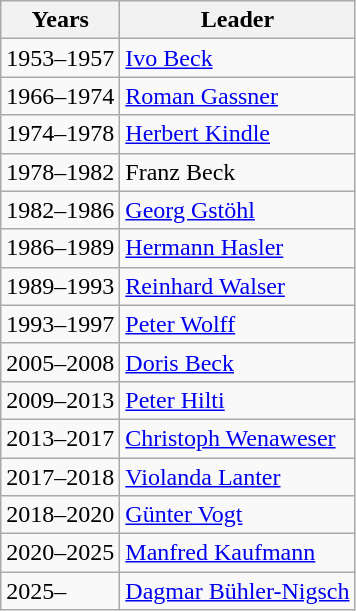<table class="wikitable">
<tr>
<th>Years</th>
<th>Leader</th>
</tr>
<tr>
<td>1953–1957</td>
<td><a href='#'>Ivo Beck</a></td>
</tr>
<tr>
<td>1966–1974</td>
<td><a href='#'>Roman Gassner</a></td>
</tr>
<tr>
<td>1974–1978</td>
<td><a href='#'>Herbert Kindle</a></td>
</tr>
<tr>
<td>1978–1982</td>
<td>Franz Beck</td>
</tr>
<tr>
<td>1982–1986</td>
<td><a href='#'>Georg Gstöhl</a></td>
</tr>
<tr>
<td>1986–1989</td>
<td><a href='#'>Hermann Hasler</a></td>
</tr>
<tr>
<td>1989–1993</td>
<td><a href='#'>Reinhard Walser</a></td>
</tr>
<tr>
<td>1993–1997</td>
<td><a href='#'>Peter Wolff</a></td>
</tr>
<tr>
<td>2005–2008</td>
<td><a href='#'>Doris Beck</a></td>
</tr>
<tr>
<td>2009–2013</td>
<td><a href='#'>Peter Hilti</a></td>
</tr>
<tr>
<td>2013–2017</td>
<td><a href='#'>Christoph Wenaweser</a></td>
</tr>
<tr>
<td>2017–2018</td>
<td><a href='#'>Violanda Lanter</a></td>
</tr>
<tr>
<td>2018–2020</td>
<td><a href='#'>Günter Vogt</a></td>
</tr>
<tr>
<td>2020–2025</td>
<td><a href='#'>Manfred Kaufmann</a></td>
</tr>
<tr>
<td>2025–</td>
<td><a href='#'>Dagmar Bühler-Nigsch</a></td>
</tr>
</table>
